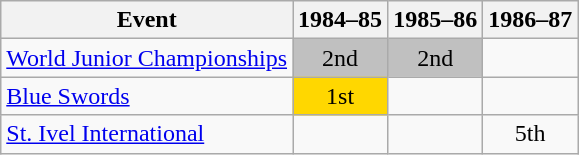<table class="wikitable" style="text-align:center">
<tr>
<th>Event</th>
<th>1984–85</th>
<th>1985–86</th>
<th>1986–87</th>
</tr>
<tr>
<td align=left><a href='#'>World Junior Championships</a></td>
<td bgcolor=silver>2nd</td>
<td bgcolor=silver>2nd</td>
<td></td>
</tr>
<tr>
<td align=left><a href='#'>Blue Swords</a></td>
<td bgcolor=gold>1st</td>
<td></td>
<td></td>
</tr>
<tr>
<td align=left><a href='#'>St. Ivel International</a></td>
<td></td>
<td></td>
<td>5th</td>
</tr>
</table>
